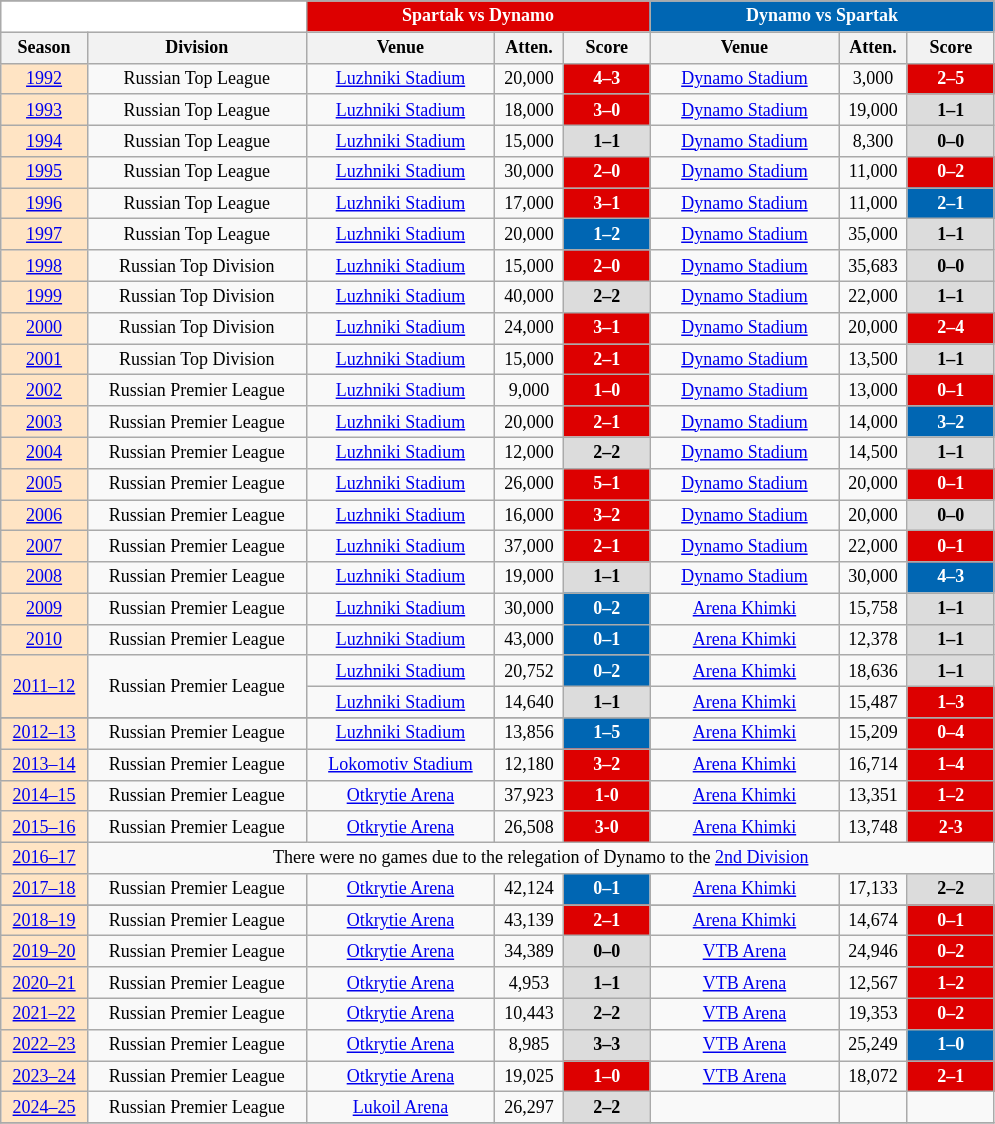<table class="wikitable" style="text-align: center; font-size: 12px">
<tr bgcolor=#f5f5f5>
</tr>
<tr align=center bgcolor="#FFFFFF">
<td colspan=2></td>
<th colspan=3 style="color:#ffffff;background:#DD0000">Spartak vs Dynamo</th>
<th colspan=3 style="color:#ffffff;background:#0066b3">Dynamo vs Spartak</th>
</tr>
<tr>
<th width="52">Season</th>
<th width="140">Division</th>
<th width="120">Venue</th>
<th width="40">Atten.</th>
<th width="52">Score</th>
<th width="120">Venue</th>
<th width="40">Atten.</th>
<th width="52">Score</th>
</tr>
<tr>
<td bgcolor=#ffe4c4><a href='#'>1992</a></td>
<td>Russian Top League</td>
<td align: center;><a href='#'>Luzhniki Stadium</a></td>
<td align: center;>20,000</td>
<td style="color:#ffffff;background:#DD0000"><strong>4–3</strong></td>
<td align: center;><a href='#'>Dynamo Stadium</a></td>
<td align: center;>3,000</td>
<td style="color:#ffffff;background:#DD0000"><strong>2–5</strong></td>
</tr>
<tr>
<td bgcolor=#ffe4c4><a href='#'>1993</a></td>
<td>Russian Top League</td>
<td align: center;><a href='#'>Luzhniki Stadium</a></td>
<td align: center;>18,000</td>
<td style="color:#ffffff;background:#DD0000"><strong>3–0</strong></td>
<td align: center;><a href='#'>Dynamo Stadium</a></td>
<td align: center;>19,000</td>
<td bgcolor=#dcdcdc><strong>1–1</strong></td>
</tr>
<tr>
<td bgcolor=#ffe4c4><a href='#'>1994</a></td>
<td>Russian Top League</td>
<td align: center;><a href='#'>Luzhniki Stadium</a></td>
<td align: center;>15,000</td>
<td bgcolor=#dcdcdc><strong>1–1</strong></td>
<td align: center;><a href='#'>Dynamo Stadium</a></td>
<td align: center;>8,300</td>
<td bgcolor=#dcdcdc><strong>0–0</strong></td>
</tr>
<tr>
<td bgcolor=#ffe4c4><a href='#'>1995</a></td>
<td>Russian Top League</td>
<td align: center;><a href='#'>Luzhniki Stadium</a></td>
<td align: center;>30,000</td>
<td style="color:#ffffff;background:#DD0000"><strong>2–0</strong></td>
<td align: center;><a href='#'>Dynamo Stadium</a></td>
<td align: center;>11,000</td>
<td style="color:#ffffff;background:#DD0000"><strong>0–2</strong></td>
</tr>
<tr>
<td bgcolor=#ffe4c4><a href='#'>1996</a></td>
<td>Russian Top League</td>
<td align: center;><a href='#'>Luzhniki Stadium</a></td>
<td align: center;>17,000</td>
<td style="color:#ffffff;background:#DD0000"><strong>3–1</strong></td>
<td align: center;><a href='#'>Dynamo Stadium</a></td>
<td align: center;>11,000</td>
<td style="color:#ffffff;background:#0066b3"><strong>2–1</strong></td>
</tr>
<tr>
<td bgcolor=#ffe4c4><a href='#'>1997</a></td>
<td>Russian Top League</td>
<td align: center;><a href='#'>Luzhniki Stadium</a></td>
<td align: center;>20,000</td>
<td style="color:#ffffff;background:#0066b3"><strong>1–2</strong></td>
<td align: center;><a href='#'>Dynamo Stadium</a></td>
<td align: center;>35,000</td>
<td bgcolor=#dcdcdc><strong>1–1</strong></td>
</tr>
<tr>
<td bgcolor=#ffe4c4><a href='#'>1998</a></td>
<td>Russian Top Division</td>
<td align: center;><a href='#'>Luzhniki Stadium</a></td>
<td align: center;>15,000</td>
<td style="color:#ffffff;background:#DD0000"><strong>2–0</strong></td>
<td align: center;><a href='#'>Dynamo Stadium</a></td>
<td align: center;>35,683</td>
<td bgcolor=#dcdcdc><strong>0–0</strong></td>
</tr>
<tr>
<td bgcolor=#ffe4c4><a href='#'>1999</a></td>
<td>Russian Top Division</td>
<td align: center;><a href='#'>Luzhniki Stadium</a></td>
<td align: center;>40,000</td>
<td bgcolor=#dcdcdc><strong>2–2</strong></td>
<td align: center;><a href='#'>Dynamo Stadium</a></td>
<td align: center;>22,000</td>
<td bgcolor=#dcdcdc><strong>1–1</strong></td>
</tr>
<tr>
<td bgcolor=#ffe4c4><a href='#'>2000</a></td>
<td>Russian Top Division</td>
<td align: center;><a href='#'>Luzhniki Stadium</a></td>
<td align: center;>24,000</td>
<td style="color:#ffffff;background:#DD0000"><strong>3–1</strong></td>
<td align: center;><a href='#'>Dynamo Stadium</a></td>
<td align: center;>20,000</td>
<td style="color:#ffffff;background:#DD0000"><strong>2–4</strong></td>
</tr>
<tr>
<td bgcolor=#ffe4c4><a href='#'>2001</a></td>
<td>Russian Top Division</td>
<td align: center;><a href='#'>Luzhniki Stadium</a></td>
<td align: center;>15,000</td>
<td style="color:#ffffff;background:#DD0000"><strong>2–1</strong></td>
<td align: center;><a href='#'>Dynamo Stadium</a></td>
<td align: center;>13,500</td>
<td bgcolor=#dcdcdc><strong>1–1</strong></td>
</tr>
<tr>
<td bgcolor=#ffe4c4><a href='#'>2002</a></td>
<td>Russian Premier League</td>
<td align: center;><a href='#'>Luzhniki Stadium</a></td>
<td align: center;>9,000</td>
<td style="color:#ffffff;background:#DD0000"><strong>1–0</strong></td>
<td align: center;><a href='#'>Dynamo Stadium</a></td>
<td align: center;>13,000</td>
<td style="color:#ffffff;background:#DD0000"><strong>0–1</strong></td>
</tr>
<tr>
<td bgcolor=#ffe4c4><a href='#'>2003</a></td>
<td>Russian Premier League</td>
<td align: center;><a href='#'>Luzhniki Stadium</a></td>
<td align: center;>20,000</td>
<td style="color:#ffffff;background:#DD0000"><strong>2–1</strong></td>
<td align: center;><a href='#'>Dynamo Stadium</a></td>
<td align: center;>14,000</td>
<td style="color:#ffffff;background:#0066b3"><strong>3–2</strong></td>
</tr>
<tr>
<td bgcolor=#ffe4c4><a href='#'>2004</a></td>
<td>Russian Premier League</td>
<td align: center;><a href='#'>Luzhniki Stadium</a></td>
<td align: center;>12,000</td>
<td bgcolor=#dcdcdc><strong>2–2</strong></td>
<td align: center;><a href='#'>Dynamo Stadium</a></td>
<td align: center;>14,500</td>
<td bgcolor=#dcdcdc><strong>1–1</strong></td>
</tr>
<tr>
<td bgcolor=#ffe4c4><a href='#'>2005</a></td>
<td>Russian Premier League</td>
<td align: center;><a href='#'>Luzhniki Stadium</a></td>
<td align: center;>26,000</td>
<td style="color:#ffffff;background:#DD0000"><strong>5–1</strong></td>
<td align: center;><a href='#'>Dynamo Stadium</a></td>
<td align: center;>20,000</td>
<td style="color:#ffffff;background:#DD0000"><strong>0–1</strong></td>
</tr>
<tr>
<td bgcolor=#ffe4c4><a href='#'>2006</a></td>
<td>Russian Premier League</td>
<td align: center;><a href='#'>Luzhniki Stadium</a></td>
<td align: center;>16,000</td>
<td style="color:#ffffff;background:#DD0000"><strong>3–2</strong></td>
<td align: center;><a href='#'>Dynamo Stadium</a></td>
<td align: center;>20,000</td>
<td bgcolor=#dcdcdc><strong>0–0</strong></td>
</tr>
<tr>
<td bgcolor=#ffe4c4><a href='#'>2007</a></td>
<td>Russian Premier League</td>
<td align: center;><a href='#'>Luzhniki Stadium</a></td>
<td align: center;>37,000</td>
<td style="color:#ffffff;background:#DD0000"><strong>2–1</strong></td>
<td align: center;><a href='#'>Dynamo Stadium</a></td>
<td align: center;>22,000</td>
<td style="color:#ffffff;background:#DD0000"><strong>0–1</strong></td>
</tr>
<tr>
<td bgcolor=#ffe4c4><a href='#'>2008</a></td>
<td>Russian Premier League</td>
<td align: center;><a href='#'>Luzhniki Stadium</a></td>
<td align: center;>19,000</td>
<td bgcolor=#dcdcdc><strong>1–1</strong></td>
<td align: center;><a href='#'>Dynamo Stadium</a></td>
<td align: center;>30,000</td>
<td style="color:#ffffff;background:#0066b3"><strong>4–3</strong></td>
</tr>
<tr>
<td bgcolor=#ffe4c4><a href='#'>2009</a></td>
<td>Russian Premier League</td>
<td align: center;><a href='#'>Luzhniki Stadium</a></td>
<td align: center;>30,000</td>
<td style="color:#ffffff;background:#0066b3"><strong>0–2</strong></td>
<td align: center;><a href='#'>Arena Khimki</a></td>
<td align: center;>15,758</td>
<td bgcolor=#dcdcdc><strong>1–1</strong></td>
</tr>
<tr>
<td bgcolor=#ffe4c4><a href='#'>2010</a></td>
<td>Russian Premier League</td>
<td align: center;><a href='#'>Luzhniki Stadium</a></td>
<td align: center;>43,000</td>
<td style="color:#ffffff;background:#0066b3"><strong>0–1</strong></td>
<td align: center;><a href='#'>Arena Khimki</a></td>
<td align: center;>12,378</td>
<td bgcolor=#dcdcdc><strong>1–1</strong></td>
</tr>
<tr>
<td bgcolor=#ffe4c4 rowspan="2"><a href='#'>2011–12</a></td>
<td rowspan="2">Russian Premier League</td>
<td align: center;><a href='#'>Luzhniki Stadium</a></td>
<td align: center;>20,752</td>
<td style="color:#ffffff;background:#0066b3"><strong>0–2</strong></td>
<td align: center;><a href='#'>Arena Khimki</a></td>
<td align: center;>18,636</td>
<td bgcolor=#dcdcdc><strong>1–1</strong></td>
</tr>
<tr>
<td align: center;><a href='#'>Luzhniki Stadium</a></td>
<td align: center;>14,640</td>
<td bgcolor=#dcdcdc><strong>1–1</strong></td>
<td align: center;><a href='#'>Arena Khimki</a></td>
<td align: center;>15,487</td>
<td style="color:#ffffff;background:#DD0000"><strong>1–3</strong></td>
</tr>
<tr>
</tr>
<tr>
<td bgcolor=#ffe4c4><a href='#'>2012–13</a></td>
<td>Russian Premier League</td>
<td align: center;><a href='#'>Luzhniki Stadium</a></td>
<td align: center;>13,856</td>
<td style="color:#ffffff;background:#0066b3"><strong>1–5</strong></td>
<td align: center;><a href='#'>Arena Khimki</a></td>
<td align: center;>15,209</td>
<td style="color:#ffffff;background:#DD0000"><strong>0–4</strong></td>
</tr>
<tr>
<td bgcolor=#ffe4c4><a href='#'>2013–14</a></td>
<td>Russian Premier League</td>
<td align: center;><a href='#'>Lokomotiv Stadium</a></td>
<td align: center;>12,180</td>
<td style="color:#ffffff;background:#DD0000"><strong>3–2</strong></td>
<td align: center;><a href='#'>Arena Khimki</a></td>
<td align: center;>16,714</td>
<td style="color:#ffffff;background:#DD0000"><strong>1–4</strong></td>
</tr>
<tr>
<td bgcolor=#ffe4c4><a href='#'>2014–15</a></td>
<td>Russian Premier League</td>
<td align: center;><a href='#'>Otkrytie Arena</a></td>
<td align: center;>37,923</td>
<td style="color:#ffffff;background:#DD0000"><strong>1-0</strong></td>
<td align: center;><a href='#'>Arena Khimki</a></td>
<td align: center;>13,351</td>
<td style="color:#ffffff;background:#DD0000"><strong>1–2</strong></td>
</tr>
<tr>
<td bgcolor=#ffe4c4><a href='#'>2015–16</a></td>
<td>Russian Premier League</td>
<td align: center;><a href='#'>Otkrytie Arena</a></td>
<td align: center;>26,508</td>
<td style="color:#ffffff;background:#DD0000"><strong>3-0</strong></td>
<td align: center;><a href='#'>Arena Khimki</a></td>
<td align: center;>13,748</td>
<td style="color:#ffffff;background:#DD0000"><strong>2-3</strong></td>
</tr>
<tr>
<td bgcolor=#ffe4c4><a href='#'>2016–17</a></td>
<td colspan="10">There were no games due to the relegation of Dynamo to the <a href='#'>2nd Division</a></td>
</tr>
<tr>
<td bgcolor=#ffe4c4><a href='#'>2017–18</a></td>
<td>Russian Premier League</td>
<td align: center;><a href='#'>Otkrytie Arena</a></td>
<td align: center;>42,124</td>
<td style="color:#ffffff;background:#0066b3"><strong>0–1</strong></td>
<td align: center;><a href='#'>Arena Khimki</a></td>
<td align: center;>17,133</td>
<td bgcolor=#dcdcdc><strong>2–2</strong></td>
</tr>
<tr>
</tr>
<tr>
<td bgcolor=#ffe4c4><a href='#'>2018–19</a></td>
<td>Russian Premier League</td>
<td align: center;><a href='#'>Otkrytie Arena</a></td>
<td align: center;>43,139</td>
<td style="color:#ffffff;background:#DD0000"><strong>2–1</strong></td>
<td align: center;><a href='#'>Arena Khimki</a></td>
<td align: center;>14,674</td>
<td style="color:#ffffff;background:#DD0000"><strong>0–1</strong></td>
</tr>
<tr>
<td bgcolor=#ffe4c4><a href='#'>2019–20</a></td>
<td>Russian Premier League</td>
<td align: center;><a href='#'>Otkrytie Arena</a></td>
<td align: center;>34,389</td>
<td bgcolor=#dcdcdc><strong>0–0</strong></td>
<td align: center;><a href='#'>VTB Arena</a></td>
<td align: center;>24,946</td>
<td style="color:#ffffff;background:#DD0000"><strong>0–2</strong></td>
</tr>
<tr>
<td bgcolor=#ffe4c4><a href='#'>2020–21</a></td>
<td>Russian Premier League</td>
<td align: center;><a href='#'>Otkrytie Arena</a></td>
<td align: center;>4,953</td>
<td bgcolor=#dcdcdc><strong>1–1</strong></td>
<td align: center;><a href='#'>VTB Arena</a></td>
<td align: center;>12,567</td>
<td style="color:#ffffff;background:#DD0000"><strong>1–2</strong></td>
</tr>
<tr>
<td bgcolor=#ffe4c4><a href='#'>2021–22</a></td>
<td>Russian Premier League</td>
<td align: center;><a href='#'>Otkrytie Arena</a></td>
<td align: center;>10,443</td>
<td bgcolor=#dcdcdc><strong>2–2</strong></td>
<td align: center;><a href='#'>VTB Arena</a></td>
<td align: center;>19,353</td>
<td style="color:#ffffff;background:#DD0000"><strong>0–2</strong></td>
</tr>
<tr>
<td bgcolor=#ffe4c4><a href='#'>2022–23</a></td>
<td>Russian Premier League</td>
<td align: center;><a href='#'>Otkrytie Arena</a></td>
<td align: center;>8,985</td>
<td bgcolor=#dcdcdc><strong>3–3</strong></td>
<td align: center;><a href='#'>VTB Arena</a></td>
<td align: center;>25,249</td>
<td style="color:#ffffff;background:#0066b3"><strong>1–0</strong></td>
</tr>
<tr>
<td bgcolor=#ffe4c4><a href='#'>2023–24</a></td>
<td>Russian Premier League</td>
<td align: center;><a href='#'>Otkrytie Arena</a></td>
<td align: center;>19,025</td>
<td style="color:#ffffff;background:#DD0000"><strong>1–0</strong></td>
<td align: center;><a href='#'>VTB Arena</a></td>
<td align: center;>18,072</td>
<td style="color:#ffffff;background:#DD0000"><strong>2–1</strong></td>
</tr>
<tr>
<td bgcolor=#ffe4c4><a href='#'>2024–25</a></td>
<td>Russian Premier League</td>
<td align: center;><a href='#'>Lukoil Arena</a></td>
<td align: center;>26,297</td>
<td bgcolor=#dcdcdc><strong>2–2</strong></td>
<td align: center;></td>
<td align: center;></td>
<td></td>
</tr>
<tr>
</tr>
</table>
